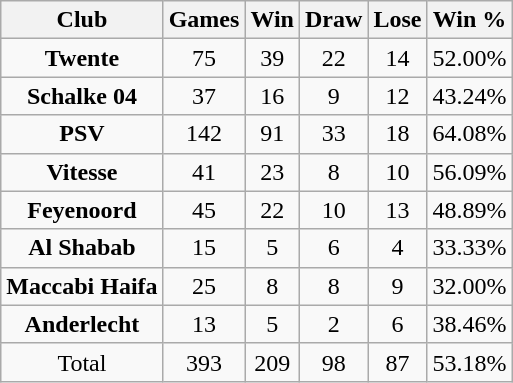<table class=wikitable style="text-align:center">
<tr>
<th>Club</th>
<th>Games</th>
<th>Win</th>
<th>Draw</th>
<th>Lose</th>
<th>Win %</th>
</tr>
<tr>
<td><strong>Twente</strong></td>
<td>75</td>
<td>39</td>
<td>22</td>
<td>14</td>
<td>52.00%</td>
</tr>
<tr>
<td><strong>Schalke 04</strong></td>
<td>37</td>
<td>16</td>
<td>9</td>
<td>12</td>
<td>43.24%</td>
</tr>
<tr>
<td><strong>PSV</strong></td>
<td>142</td>
<td>91</td>
<td>33</td>
<td>18</td>
<td>64.08%</td>
</tr>
<tr>
<td><strong>Vitesse</strong></td>
<td>41</td>
<td>23</td>
<td>8</td>
<td>10</td>
<td>56.09%</td>
</tr>
<tr>
<td><strong>Feyenoord</strong></td>
<td>45</td>
<td>22</td>
<td>10</td>
<td>13</td>
<td>48.89%</td>
</tr>
<tr>
<td><strong>Al Shabab</strong></td>
<td>15</td>
<td>5</td>
<td>6</td>
<td>4</td>
<td>33.33%</td>
</tr>
<tr>
<td><strong>Maccabi Haifa</strong></td>
<td>25</td>
<td>8</td>
<td>8</td>
<td>9</td>
<td>32.00%</td>
</tr>
<tr>
<td><strong>Anderlecht</strong></td>
<td>13</td>
<td>5</td>
<td>2</td>
<td>6</td>
<td>38.46%</td>
</tr>
<tr>
<td>Total</td>
<td>393</td>
<td>209</td>
<td>98</td>
<td>87</td>
<td>53.18%</td>
</tr>
</table>
